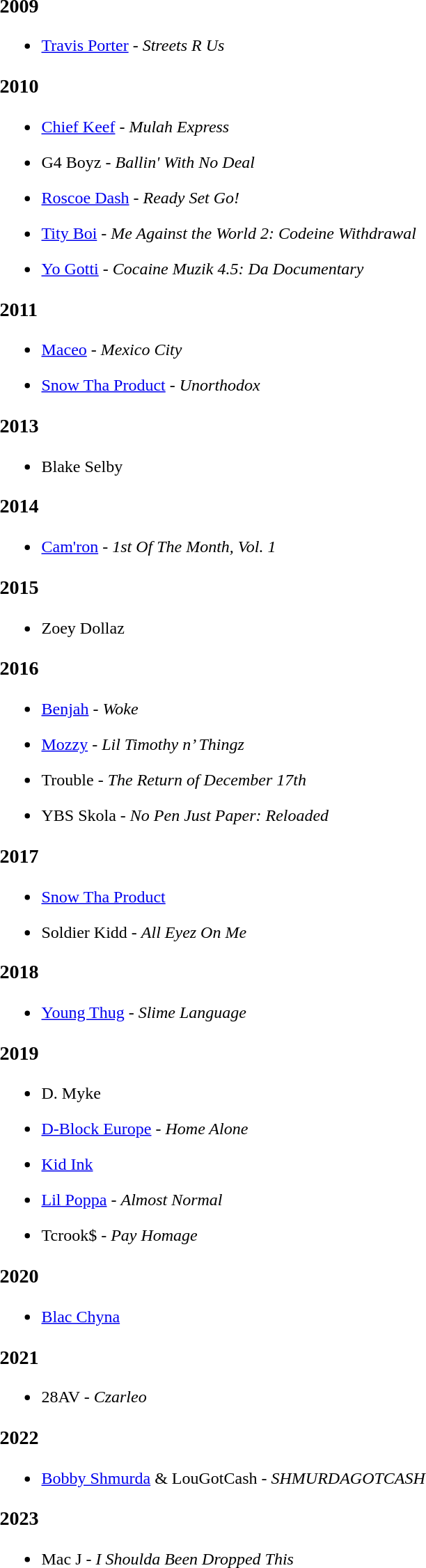<table>
<tr>
<td valign=top><br><h3>2009</h3><ul><li><a href='#'>Travis Porter</a> - <em>Streets R Us </em></li></ul><h3>2010</h3><ul><li><a href='#'>Chief Keef</a> - <em>Mulah Express</em></li></ul><ul><li>G4 Boyz - <em>Ballin' With No Deal</em></li></ul><ul><li><a href='#'>Roscoe Dash</a> - <em>Ready Set Go! </em></li></ul><ul><li><a href='#'>Tity Boi</a> - <em>Me Against the World 2: Codeine Withdrawal</em></li></ul><ul><li><a href='#'>Yo Gotti</a> - <em>Cocaine Muzik 4.5: Da Documentary</em></li></ul><h3>2011</h3><ul><li><a href='#'>Maceo</a> - <em>Mexico City</em></li></ul><ul><li><a href='#'>Snow Tha Product</a> - <em>Unorthodox</em></li></ul><h3>2013</h3><ul><li>Blake Selby</li></ul><h3>2014</h3><ul><li><a href='#'>Cam'ron</a> - <em>1st Of The Month, Vol. 1</em></li></ul><h3>2015</h3><ul><li>Zoey Dollaz</li></ul><h3>2016</h3><ul><li><a href='#'>Benjah</a> - <em>Woke</em></li></ul><ul><li><a href='#'>Mozzy</a> - <em>Lil Timothy n’ Thingz</em></li></ul><ul><li>Trouble - <em>The Return of December 17th</em></li></ul><ul><li>YBS Skola - <em>No Pen Just Paper: Reloaded</em></li></ul><h3>2017</h3><ul><li><a href='#'>Snow Tha Product</a></li></ul><ul><li>Soldier Kidd - <em>All Eyez On Me</em></li></ul><h3>2018</h3><ul><li><a href='#'>Young Thug</a> - <em>Slime Language</em></li></ul><h3>2019</h3><ul><li>D. Myke</li></ul><ul><li><a href='#'>D-Block Europe</a> - <em>Home Alone</em></li></ul><ul><li><a href='#'>Kid Ink</a></li></ul><ul><li><a href='#'>Lil Poppa</a> - <em>Almost Normal</em></li></ul><ul><li>Tcrook$ - <em>Pay Homage</em></li></ul><h3>2020</h3><ul><li><a href='#'>Blac Chyna</a></li></ul><h3>2021</h3><ul><li>28AV - <em>Czarleo </em></li></ul><h3>2022</h3><ul><li><a href='#'>Bobby Shmurda</a> & LouGotCash - <em>SHMURDAGOTCASH</em></li></ul><h3>2023</h3><ul><li>Mac J - <em>I Shoulda Been Dropped This</em></li></ul></td>
</tr>
</table>
